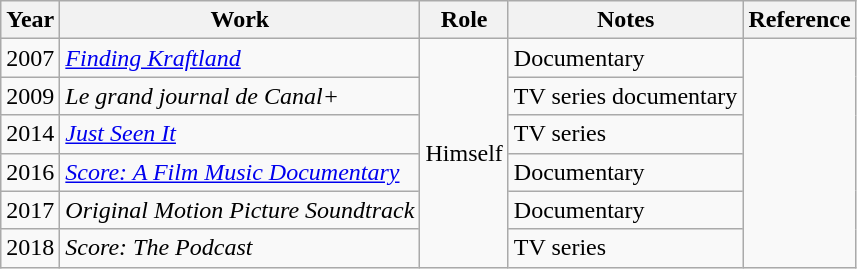<table class="wikitable sortable">
<tr>
<th>Year</th>
<th>Work</th>
<th>Role</th>
<th>Notes</th>
<th>Reference</th>
</tr>
<tr>
<td>2007</td>
<td><em><a href='#'>Finding Kraftland</a></em></td>
<td rowspan="6">Himself</td>
<td>Documentary</td>
<td rowspan="6"></td>
</tr>
<tr>
<td>2009</td>
<td><em>Le grand journal de Canal+</em></td>
<td>TV series documentary</td>
</tr>
<tr>
<td>2014</td>
<td><em><a href='#'>Just Seen It</a></em></td>
<td>TV series</td>
</tr>
<tr>
<td>2016</td>
<td><em><a href='#'>Score: A Film Music Documentary</a></em></td>
<td>Documentary</td>
</tr>
<tr>
<td>2017</td>
<td><em>Original Motion Picture Soundtrack</em></td>
<td>Documentary</td>
</tr>
<tr>
<td>2018</td>
<td><em>Score: The Podcast</em></td>
<td>TV series</td>
</tr>
</table>
